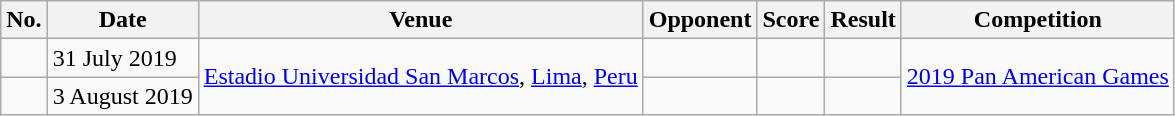<table class="wikitable">
<tr>
<th>No.</th>
<th>Date</th>
<th>Venue</th>
<th>Opponent</th>
<th>Score</th>
<th>Result</th>
<th>Competition</th>
</tr>
<tr>
<td></td>
<td>31 July 2019</td>
<td rowspan=2><a href='#'>Estadio Universidad San Marcos</a>, <a href='#'>Lima</a>, <a href='#'>Peru</a></td>
<td></td>
<td></td>
<td></td>
<td rowspan=2><a href='#'>2019 Pan American Games</a></td>
</tr>
<tr>
<td></td>
<td>3 August 2019</td>
<td></td>
<td></td>
<td></td>
</tr>
</table>
